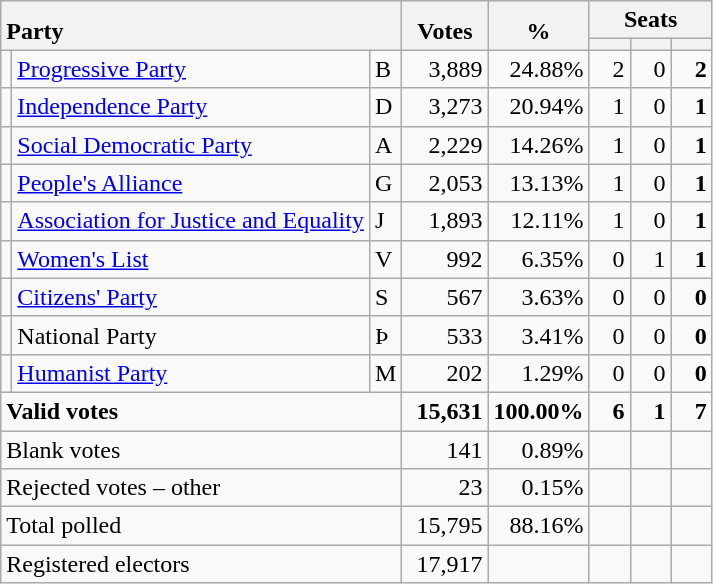<table class="wikitable" border="1" style="text-align:right;">
<tr>
<th style="text-align:left;" valign=bottom rowspan=2 colspan=3>Party</th>
<th align=center valign=bottom rowspan=2 width="50">Votes</th>
<th align=center valign=bottom rowspan=2 width="50">%</th>
<th colspan=3>Seats</th>
</tr>
<tr>
<th align=center valign=bottom width="20"><small></small></th>
<th align=center valign=bottom width="20"><small><a href='#'></a></small></th>
<th align=center valign=bottom width="20"><small></small></th>
</tr>
<tr>
<td></td>
<td align=left><a href='#'>Progressive Party</a></td>
<td align=left>B</td>
<td>3,889</td>
<td>24.88%</td>
<td>2</td>
<td>0</td>
<td><strong>2</strong></td>
</tr>
<tr>
<td></td>
<td align=left><a href='#'>Independence Party</a></td>
<td align=left>D</td>
<td>3,273</td>
<td>20.94%</td>
<td>1</td>
<td>0</td>
<td><strong>1</strong></td>
</tr>
<tr>
<td></td>
<td align=left><a href='#'>Social Democratic Party</a></td>
<td align=left>A</td>
<td>2,229</td>
<td>14.26%</td>
<td>1</td>
<td>0</td>
<td><strong>1</strong></td>
</tr>
<tr>
<td></td>
<td align=left><a href='#'>People's Alliance</a></td>
<td align=left>G</td>
<td>2,053</td>
<td>13.13%</td>
<td>1</td>
<td>0</td>
<td><strong>1</strong></td>
</tr>
<tr>
<td></td>
<td align=left><a href='#'>Association for Justice and Equality</a></td>
<td align=left>J</td>
<td>1,893</td>
<td>12.11%</td>
<td>1</td>
<td>0</td>
<td><strong>1</strong></td>
</tr>
<tr>
<td></td>
<td align=left><a href='#'>Women's List</a></td>
<td align=left>V</td>
<td>992</td>
<td>6.35%</td>
<td>0</td>
<td>1</td>
<td><strong>1</strong></td>
</tr>
<tr>
<td></td>
<td align=left><a href='#'>Citizens' Party</a></td>
<td align=left>S</td>
<td>567</td>
<td>3.63%</td>
<td>0</td>
<td>0</td>
<td><strong>0</strong></td>
</tr>
<tr>
<td></td>
<td align=left>National Party</td>
<td align=left>Þ</td>
<td>533</td>
<td>3.41%</td>
<td>0</td>
<td>0</td>
<td><strong>0</strong></td>
</tr>
<tr>
<td></td>
<td align=left><a href='#'>Humanist Party</a></td>
<td align=left>M</td>
<td>202</td>
<td>1.29%</td>
<td>0</td>
<td>0</td>
<td><strong>0</strong></td>
</tr>
<tr style="font-weight:bold">
<td align=left colspan=3>Valid votes</td>
<td>15,631</td>
<td>100.00%</td>
<td>6</td>
<td>1</td>
<td>7</td>
</tr>
<tr>
<td align=left colspan=3>Blank votes</td>
<td>141</td>
<td>0.89%</td>
<td></td>
<td></td>
<td></td>
</tr>
<tr>
<td align=left colspan=3>Rejected votes – other</td>
<td>23</td>
<td>0.15%</td>
<td></td>
<td></td>
<td></td>
</tr>
<tr>
<td align=left colspan=3>Total polled</td>
<td>15,795</td>
<td>88.16%</td>
<td></td>
<td></td>
<td></td>
</tr>
<tr>
<td align=left colspan=3>Registered electors</td>
<td>17,917</td>
<td></td>
<td></td>
<td></td>
<td></td>
</tr>
</table>
